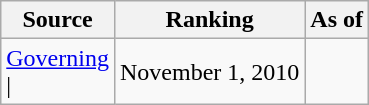<table class="wikitable" style="text-align:center">
<tr>
<th>Source</th>
<th>Ranking</th>
<th>As of</th>
</tr>
<tr>
<td align=left><a href='#'>Governing</a><br>| </td>
<td>November 1, 2010</td>
</tr>
</table>
